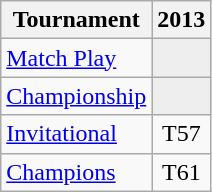<table class="wikitable" style="text-align:center;">
<tr>
<th>Tournament</th>
<th>2013</th>
</tr>
<tr>
<td align="left"><a href='#'>Match Play</a></td>
<td style="background:#eeeeee;"></td>
</tr>
<tr>
<td align="left"><a href='#'>Championship</a></td>
<td style="background:#eeeeee;"></td>
</tr>
<tr>
<td align="left"><a href='#'>Invitational</a></td>
<td>T57</td>
</tr>
<tr>
<td align="left"><a href='#'>Champions</a></td>
<td>T61</td>
</tr>
</table>
